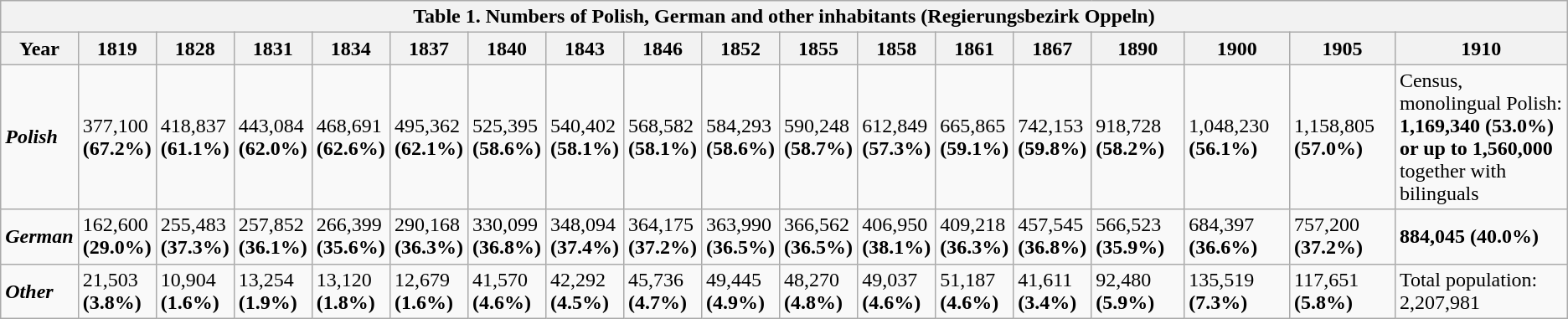<table class="wikitable   collapsible collapsed">
<tr>
<th ! colspan="18">Table 1. Numbers of Polish, German and other inhabitants (Regierungsbezirk Oppeln)</th>
</tr>
<tr>
<th>Year</th>
<th>1819</th>
<th>1828</th>
<th>1831</th>
<th>1834</th>
<th>1837</th>
<th>1840</th>
<th>1843</th>
<th>1846</th>
<th>1852</th>
<th>1855</th>
<th>1858</th>
<th>1861</th>
<th>1867</th>
<th>1890</th>
<th>1900</th>
<th>1905</th>
<th>1910</th>
</tr>
<tr>
<td><strong><em>Polish</em></strong></td>
<td>377,100<br><strong>(67.2%)</strong></td>
<td>418,837<br><strong>(61.1%)</strong></td>
<td>443,084<br><strong>(62.0%)</strong></td>
<td>468,691<br><strong>(62.6%)</strong></td>
<td>495,362<br><strong>(62.1%)</strong></td>
<td>525,395<br><strong>(58.6%)</strong></td>
<td>540,402<br><strong>(58.1%)</strong></td>
<td>568,582<br><strong>(58.1%)</strong></td>
<td>584,293<br><strong>(58.6%)</strong></td>
<td>590,248<br><strong>(58.7%)</strong></td>
<td>612,849<br><strong>(57.3%)</strong></td>
<td>665,865<br><strong>(59.1%)</strong></td>
<td>742,153<br><strong>(59.8%)</strong></td>
<td>918,728 <strong>(58.2%)</strong></td>
<td>1,048,230 <strong>(56.1%)</strong></td>
<td>1,158,805 <strong>(57.0%)</strong></td>
<td>Census, monolingual Polish: <strong>1,169,340</strong> <strong>(53.0%)</strong><br><strong>or up to</strong> <strong>1,560,000</strong> together with bilinguals</td>
</tr>
<tr>
<td><strong><em>German</em></strong></td>
<td>162,600<br><strong>(29.0%)</strong></td>
<td>255,483<br><strong>(37.3%)</strong></td>
<td>257,852<br><strong>(36.1%)</strong></td>
<td>266,399<br><strong>(35.6%)</strong></td>
<td>290,168<br><strong>(36.3%)</strong></td>
<td>330,099<br><strong>(36.8%)</strong></td>
<td>348,094<br><strong>(37.4%)</strong></td>
<td>364,175<br><strong>(37.2%)</strong></td>
<td>363,990<br><strong>(36.5%)</strong></td>
<td>366,562<br><strong>(36.5%)</strong></td>
<td>406,950<br><strong>(38.1%)</strong></td>
<td>409,218<br><strong>(36.3%)</strong></td>
<td>457,545<br><strong>(36.8%)</strong></td>
<td>566,523 <strong>(35.9%)</strong></td>
<td>684,397 <strong>(36.6%)</strong></td>
<td>757,200 <strong>(37.2%)</strong></td>
<td><strong>884,045</strong> <strong>(40.0%)</strong></td>
</tr>
<tr>
<td><strong><em>Other</em></strong></td>
<td>21,503<br><strong>(3.8%)</strong></td>
<td>10,904<br><strong>(1.6%)</strong></td>
<td>13,254<br><strong>(1.9%)</strong></td>
<td>13,120<br><strong>(1.8%)</strong></td>
<td>12,679<br><strong>(1.6%)</strong></td>
<td>41,570<br><strong>(4.6%)</strong></td>
<td>42,292<br><strong>(4.5%)</strong></td>
<td>45,736<br><strong>(4.7%)</strong></td>
<td>49,445<br><strong>(4.9%)</strong></td>
<td>48,270<br><strong>(4.8%)</strong></td>
<td>49,037<br><strong>(4.6%)</strong></td>
<td>51,187<br><strong>(4.6%)</strong></td>
<td>41,611<br><strong>(3.4%)</strong></td>
<td>92,480<br><strong>(5.9%)</strong></td>
<td>135,519<br><strong>(7.3%)</strong></td>
<td>117,651<br><strong>(5.8%)</strong></td>
<td>Total population: 2,207,981</td>
</tr>
</table>
